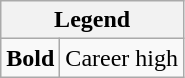<table class="wikitable mw-collapsible mw-collapsed">
<tr>
<th colspan="2">Legend</th>
</tr>
<tr>
<td><strong>Bold</strong></td>
<td>Career high</td>
</tr>
</table>
